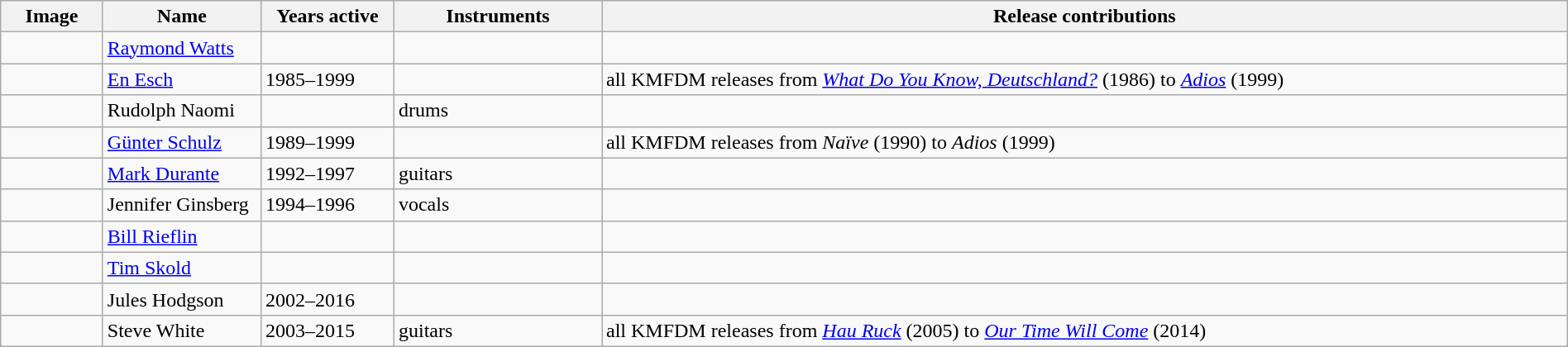<table class="wikitable" width="100%">
<tr>
<th width="75">Image</th>
<th width="120">Name</th>
<th width="100">Years active</th>
<th width="160">Instruments</th>
<th>Release contributions</th>
</tr>
<tr>
<td></td>
<td><a href='#'>Raymond Watts</a></td>
<td></td>
<td></td>
<td></td>
</tr>
<tr>
<td></td>
<td><a href='#'>En Esch</a> </td>
<td>1985–1999</td>
<td></td>
<td {{flatlist>all KMFDM releases from <em><a href='#'>What Do You Know, Deutschland?</a></em> (1986) to <em><a href='#'>Adios</a></em> (1999)</td>
</tr>
<tr>
<td></td>
<td>Rudolph Naomi</td>
<td></td>
<td>drums</td>
<td></td>
</tr>
<tr>
<td></td>
<td><a href='#'>Günter Schulz</a></td>
<td>1989–1999</td>
<td></td>
<td>all KMFDM releases from <em>Naïve</em> (1990) to <em>Adios</em> (1999)</td>
</tr>
<tr>
<td></td>
<td><a href='#'>Mark Durante</a></td>
<td>1992–1997 </td>
<td>guitars</td>
<td></td>
</tr>
<tr>
<td></td>
<td>Jennifer Ginsberg</td>
<td>1994–1996</td>
<td>vocals</td>
<td></td>
</tr>
<tr>
<td></td>
<td><a href='#'>Bill Rieflin</a></td>
<td></td>
<td></td>
<td></td>
</tr>
<tr>
<td></td>
<td><a href='#'>Tim Skold</a></td>
<td></td>
<td></td>
<td></td>
</tr>
<tr>
<td></td>
<td>Jules Hodgson</td>
<td>2002–2016 </td>
<td></td>
<td></td>
</tr>
<tr>
<td></td>
<td>Steve White</td>
<td>2003–2015 </td>
<td>guitars</td>
<td>all KMFDM releases from <em><a href='#'>Hau Ruck</a></em> (2005) to <em><a href='#'>Our Time Will Come</a></em> (2014)</td>
</tr>
</table>
